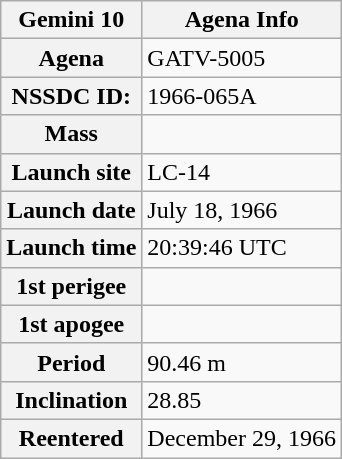<table class="wikitable plainrowheaders">
<tr>
<th scope="col">Gemini 10</th>
<th scope="col">Agena Info</th>
</tr>
<tr>
<th scope="row">Agena</th>
<td>GATV-5005</td>
</tr>
<tr>
<th scope="row">NSSDC ID:</th>
<td>1966-065A</td>
</tr>
<tr>
<th scope="row">Mass</th>
<td></td>
</tr>
<tr>
<th scope="row">Launch site</th>
<td>LC-14</td>
</tr>
<tr>
<th scope="row">Launch date</th>
<td>July 18, 1966</td>
</tr>
<tr>
<th scope="row">Launch time</th>
<td>20:39:46 UTC</td>
</tr>
<tr>
<th scope="row">1st perigee</th>
<td></td>
</tr>
<tr>
<th scope="row">1st apogee</th>
<td></td>
</tr>
<tr>
<th scope="row">Period</th>
<td>90.46 m</td>
</tr>
<tr>
<th scope="row">Inclination</th>
<td>28.85</td>
</tr>
<tr>
<th scope="row">Reentered</th>
<td>December 29, 1966</td>
</tr>
</table>
